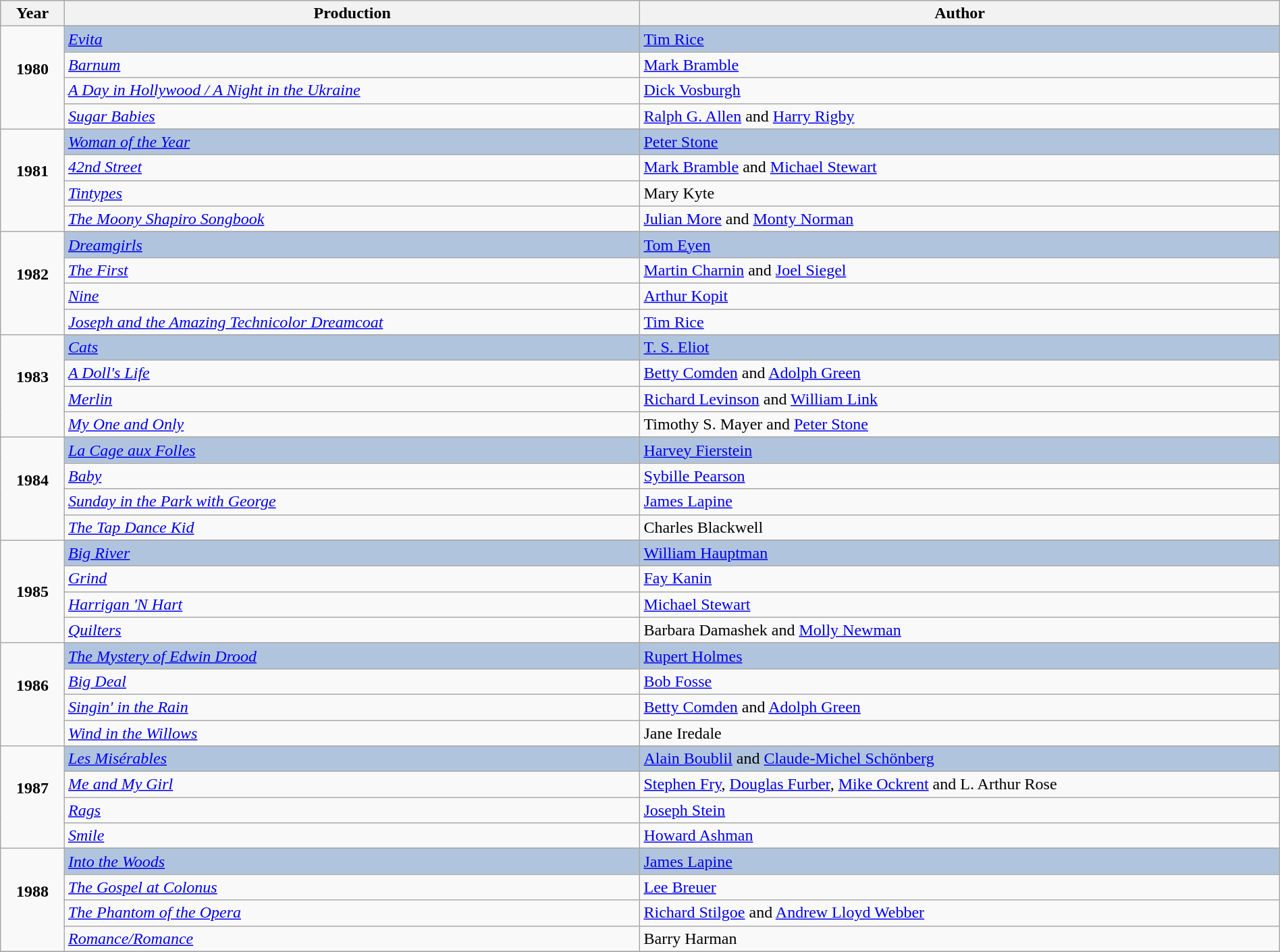<table class="wikitable" style="width:100%;">
<tr style="background:#bebebe;">
<th style="width:5%;">Year</th>
<th style="width:45%;">Production</th>
<th style="width:50%;">Author</th>
</tr>
<tr>
<td rowspan="5" align="center"><strong>1980</strong><br><br></td>
</tr>
<tr style="background:#B0C4DE">
<td><em><a href='#'>Evita</a></em></td>
<td><a href='#'>Tim Rice</a></td>
</tr>
<tr>
<td><em><a href='#'>Barnum</a></em></td>
<td><a href='#'>Mark Bramble</a></td>
</tr>
<tr>
<td><em><a href='#'>A Day in Hollywood / A Night in the Ukraine</a></em></td>
<td><a href='#'>Dick Vosburgh</a></td>
</tr>
<tr>
<td><em><a href='#'>Sugar Babies</a></em></td>
<td><a href='#'>Ralph G. Allen</a> and <a href='#'>Harry Rigby</a></td>
</tr>
<tr>
<td rowspan="5" align="center"><strong>1981</strong><br><br></td>
</tr>
<tr style="background:#B0C4DE">
<td><em><a href='#'>Woman of the Year</a></em></td>
<td><a href='#'>Peter Stone</a></td>
</tr>
<tr>
<td><em><a href='#'>42nd Street</a></em></td>
<td><a href='#'>Mark Bramble</a> and <a href='#'>Michael Stewart</a></td>
</tr>
<tr>
<td><em><a href='#'>Tintypes</a></em></td>
<td>Mary Kyte</td>
</tr>
<tr>
<td><em><a href='#'>The Moony Shapiro Songbook</a></em></td>
<td><a href='#'>Julian More</a> and <a href='#'>Monty Norman</a></td>
</tr>
<tr>
<td rowspan="5" align="center"><strong>1982</strong><br><br></td>
</tr>
<tr style="background:#B0C4DE">
<td><em><a href='#'>Dreamgirls</a></em></td>
<td><a href='#'>Tom Eyen</a></td>
</tr>
<tr>
<td><em><a href='#'>The First</a></em></td>
<td><a href='#'>Martin Charnin</a> and <a href='#'>Joel Siegel</a></td>
</tr>
<tr>
<td><em><a href='#'>Nine</a></em></td>
<td><a href='#'>Arthur Kopit</a></td>
</tr>
<tr>
<td><em><a href='#'>Joseph and the Amazing Technicolor Dreamcoat</a></em></td>
<td><a href='#'>Tim Rice</a></td>
</tr>
<tr>
<td rowspan="5" align="center"><strong>1983</strong><br><br></td>
</tr>
<tr style="background:#B0C4DE">
<td><em><a href='#'>Cats</a></em></td>
<td><a href='#'>T. S. Eliot</a></td>
</tr>
<tr>
<td><em><a href='#'>A Doll's Life</a></em></td>
<td><a href='#'>Betty Comden</a> and <a href='#'>Adolph Green</a></td>
</tr>
<tr>
<td><em><a href='#'>Merlin</a></em></td>
<td><a href='#'>Richard Levinson</a> and <a href='#'>William Link</a></td>
</tr>
<tr>
<td><em><a href='#'>My One and Only</a></em></td>
<td>Timothy S. Mayer and <a href='#'>Peter Stone</a></td>
</tr>
<tr>
<td rowspan="5" align="center"><strong>1984</strong><br><br></td>
</tr>
<tr style="background:#B0C4DE">
<td><em><a href='#'>La Cage aux Folles</a></em></td>
<td><a href='#'>Harvey Fierstein</a></td>
</tr>
<tr>
<td><em><a href='#'>Baby</a></em></td>
<td><a href='#'>Sybille Pearson</a></td>
</tr>
<tr>
<td><em><a href='#'>Sunday in the Park with George</a></em></td>
<td><a href='#'>James Lapine</a></td>
</tr>
<tr>
<td><em><a href='#'>The Tap Dance Kid</a></em></td>
<td>Charles Blackwell</td>
</tr>
<tr>
<td rowspan="5" align="center"><strong>1985</strong><br></td>
</tr>
<tr style="background:#B0C4DE">
<td><em><a href='#'>Big River</a></em></td>
<td><a href='#'>William Hauptman</a></td>
</tr>
<tr>
<td><em><a href='#'>Grind</a></em></td>
<td><a href='#'>Fay Kanin</a></td>
</tr>
<tr>
<td><em><a href='#'>Harrigan 'N Hart</a></em></td>
<td><a href='#'>Michael Stewart</a></td>
</tr>
<tr>
<td><em><a href='#'>Quilters</a></em></td>
<td>Barbara Damashek and <a href='#'>Molly Newman</a></td>
</tr>
<tr>
<td rowspan="5" align="center"><strong>1986</strong><br><br></td>
</tr>
<tr style="background:#B0C4DE">
<td><em><a href='#'>The Mystery of Edwin Drood</a></em></td>
<td><a href='#'>Rupert Holmes</a></td>
</tr>
<tr>
<td><em><a href='#'>Big Deal</a></em></td>
<td><a href='#'>Bob Fosse</a></td>
</tr>
<tr>
<td><em><a href='#'>Singin' in the Rain</a></em></td>
<td><a href='#'>Betty Comden</a> and <a href='#'>Adolph Green</a></td>
</tr>
<tr>
<td><em><a href='#'>Wind in the Willows</a></em></td>
<td>Jane Iredale</td>
</tr>
<tr>
<td rowspan="5" align="center"><strong>1987</strong><br><br></td>
</tr>
<tr style="background:#B0C4DE">
<td><em><a href='#'>Les Misérables</a></em></td>
<td><a href='#'>Alain Boublil</a> and <a href='#'>Claude-Michel Schönberg</a></td>
</tr>
<tr>
<td><em><a href='#'>Me and My Girl</a></em></td>
<td><a href='#'>Stephen Fry</a>, <a href='#'>Douglas Furber</a>, <a href='#'>Mike Ockrent</a> and L. Arthur Rose</td>
</tr>
<tr>
<td><em><a href='#'>Rags</a></em></td>
<td><a href='#'>Joseph Stein</a></td>
</tr>
<tr>
<td><em><a href='#'>Smile</a></em></td>
<td><a href='#'>Howard Ashman</a></td>
</tr>
<tr>
<td rowspan="5" align="center"><strong>1988</strong><br><br></td>
</tr>
<tr style="background:#B0C4DE">
<td><em><a href='#'>Into the Woods</a></em></td>
<td><a href='#'>James Lapine</a></td>
</tr>
<tr>
<td><em><a href='#'>The Gospel at Colonus</a></em></td>
<td><a href='#'>Lee Breuer</a></td>
</tr>
<tr>
<td><em><a href='#'>The Phantom of the Opera</a></em></td>
<td><a href='#'>Richard Stilgoe</a> and <a href='#'>Andrew Lloyd Webber</a></td>
</tr>
<tr>
<td><em><a href='#'>Romance/Romance</a></em></td>
<td>Barry Harman</td>
</tr>
<tr>
</tr>
</table>
